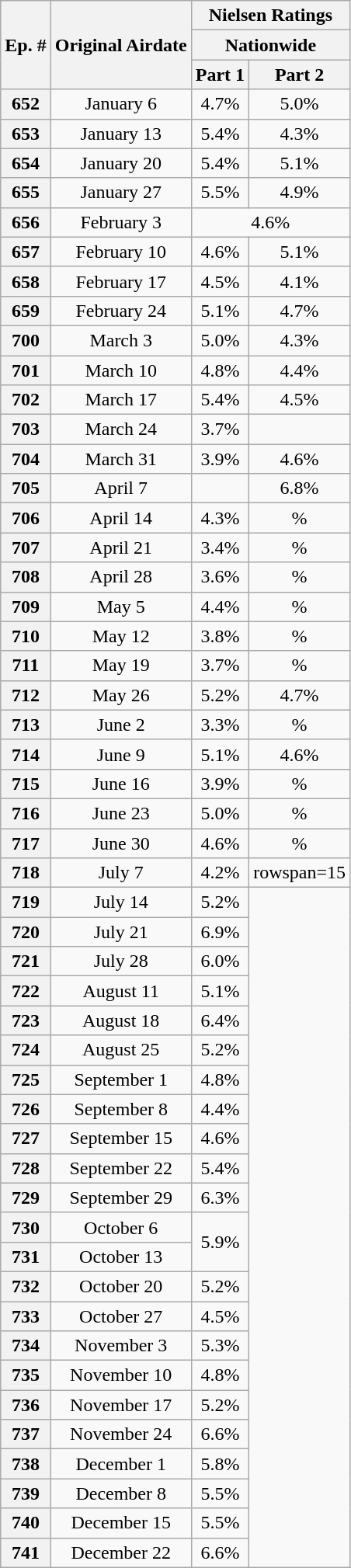<table class="wikitable" style="text-align:center;">
<tr>
<th rowspan=3>Ep. #</th>
<th rowspan=3>Original Airdate</th>
<th colspan=2><strong>Nielsen Ratings</strong></th>
</tr>
<tr>
<th colspan=2><strong>Nationwide</strong></th>
</tr>
<tr>
<th>Part 1</th>
<th>Part 2</th>
</tr>
<tr>
<th>652</th>
<td>January 6</td>
<td>4.7%</td>
<td>5.0%</td>
</tr>
<tr>
<th>653</th>
<td>January 13</td>
<td>5.4%</td>
<td>4.3%</td>
</tr>
<tr>
<th>654</th>
<td>January 20</td>
<td>5.4%</td>
<td>5.1%</td>
</tr>
<tr>
<th>655</th>
<td>January 27</td>
<td>5.5%</td>
<td>4.9%</td>
</tr>
<tr>
<th>656</th>
<td>February 3</td>
<td colspan=2>4.6%</td>
</tr>
<tr>
<th>657</th>
<td>February 10</td>
<td>4.6%</td>
<td>5.1%</td>
</tr>
<tr>
<th>658</th>
<td>February 17</td>
<td>4.5%</td>
<td>4.1%</td>
</tr>
<tr>
<th>659</th>
<td>February 24</td>
<td>5.1%</td>
<td>4.7%</td>
</tr>
<tr>
<th>700</th>
<td>March 3</td>
<td>5.0%</td>
<td>4.3%</td>
</tr>
<tr>
<th>701</th>
<td>March 10</td>
<td>4.8%</td>
<td>4.4%</td>
</tr>
<tr>
<th>702</th>
<td>March 17</td>
<td>5.4%</td>
<td>4.5%</td>
</tr>
<tr>
<th>703</th>
<td>March 24</td>
<td>3.7%</td>
<td></td>
</tr>
<tr>
<th>704</th>
<td>March 31</td>
<td>3.9%</td>
<td>4.6%</td>
</tr>
<tr>
<th>705</th>
<td>April 7</td>
<td></td>
<td>6.8%</td>
</tr>
<tr>
<th>706</th>
<td>April 14</td>
<td>4.3%</td>
<td>%</td>
</tr>
<tr>
<th>707</th>
<td>April 21</td>
<td>3.4%</td>
<td>%</td>
</tr>
<tr>
<th>708</th>
<td>April 28</td>
<td>3.6%</td>
<td>%</td>
</tr>
<tr>
<th>709</th>
<td>May 5</td>
<td>4.4%</td>
<td>%</td>
</tr>
<tr>
<th>710</th>
<td>May 12</td>
<td>3.8%</td>
<td>%</td>
</tr>
<tr>
<th>711</th>
<td>May 19</td>
<td>3.7%</td>
<td>%</td>
</tr>
<tr>
<th>712</th>
<td>May 26</td>
<td>5.2%</td>
<td>4.7%</td>
</tr>
<tr>
<th>713</th>
<td>June 2</td>
<td>3.3%</td>
<td>%</td>
</tr>
<tr>
<th>714</th>
<td>June 9</td>
<td>5.1%</td>
<td>4.6%</td>
</tr>
<tr>
<th>715</th>
<td>June 16</td>
<td>3.9%</td>
<td>%</td>
</tr>
<tr>
<th>716</th>
<td>June 23</td>
<td>5.0%</td>
<td>%</td>
</tr>
<tr>
<th>717</th>
<td>June 30</td>
<td>4.6%</td>
<td>%</td>
</tr>
<tr>
<th>718</th>
<td>July 7</td>
<td>4.2%</td>
<td>rowspan=15 </td>
</tr>
<tr>
<th>719</th>
<td>July 14</td>
<td>5.2%</td>
</tr>
<tr>
<th>720</th>
<td>July 21</td>
<td>6.9%</td>
</tr>
<tr>
<th>721</th>
<td>July 28</td>
<td>6.0%</td>
</tr>
<tr>
<th>722</th>
<td>August 11</td>
<td>5.1%</td>
</tr>
<tr>
<th>723</th>
<td>August 18</td>
<td>6.4%</td>
</tr>
<tr>
<th>724</th>
<td>August 25</td>
<td>5.2%</td>
</tr>
<tr>
<th>725</th>
<td>September 1</td>
<td>4.8%</td>
</tr>
<tr>
<th>726</th>
<td>September 8</td>
<td>4.4%</td>
</tr>
<tr>
<th>727</th>
<td>September 15</td>
<td>4.6%</td>
</tr>
<tr>
<th>728</th>
<td>September 22</td>
<td>5.4%</td>
</tr>
<tr>
<th>729</th>
<td>September 29</td>
<td>6.3%</td>
</tr>
<tr>
<th>730</th>
<td>October 6</td>
<td rowspan=2>5.9%</td>
</tr>
<tr>
<th>731</th>
<td>October 13</td>
</tr>
<tr>
<th>732</th>
<td>October 20</td>
<td>5.2%</td>
</tr>
<tr>
<th>733</th>
<td>October 27</td>
<td>4.5%</td>
</tr>
<tr>
<th>734</th>
<td>November 3</td>
<td>5.3%</td>
</tr>
<tr>
<th>735</th>
<td>November 10</td>
<td>4.8%</td>
</tr>
<tr>
<th>736</th>
<td>November 17</td>
<td>5.2%</td>
</tr>
<tr>
<th>737</th>
<td>November 24</td>
<td>6.6%</td>
</tr>
<tr>
<th>738</th>
<td>December 1</td>
<td>5.8%</td>
</tr>
<tr>
<th>739</th>
<td>December 8</td>
<td>5.5%</td>
</tr>
<tr>
<th>740</th>
<td>December 15</td>
<td>5.5%</td>
</tr>
<tr>
<th>741</th>
<td>December 22</td>
<td>6.6%</td>
</tr>
</table>
